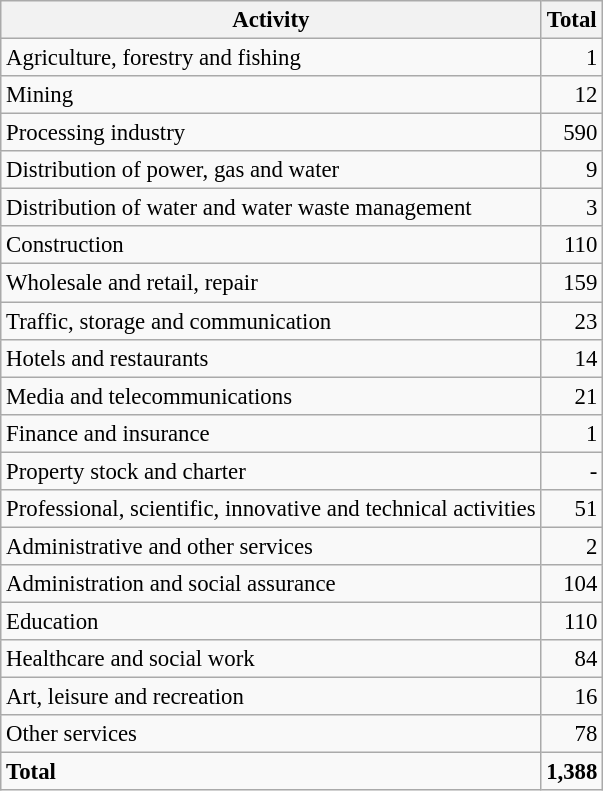<table class="wikitable sortable" style="font-size:95%;">
<tr>
<th>Activity</th>
<th>Total</th>
</tr>
<tr>
<td>Agriculture, forestry and fishing</td>
<td align="right">1</td>
</tr>
<tr>
<td>Mining</td>
<td align="right">12</td>
</tr>
<tr>
<td>Processing industry</td>
<td align="right">590</td>
</tr>
<tr>
<td>Distribution of power, gas and water</td>
<td align="right">9</td>
</tr>
<tr>
<td>Distribution of water and water waste management</td>
<td align="right">3</td>
</tr>
<tr>
<td>Construction</td>
<td align="right">110</td>
</tr>
<tr>
<td>Wholesale and retail, repair</td>
<td align="right">159</td>
</tr>
<tr>
<td>Traffic, storage and communication</td>
<td align="right">23</td>
</tr>
<tr>
<td>Hotels and restaurants</td>
<td align="right">14</td>
</tr>
<tr>
<td>Media and telecommunications</td>
<td align="right">21</td>
</tr>
<tr>
<td>Finance and insurance</td>
<td align="right">1</td>
</tr>
<tr>
<td>Property stock and charter</td>
<td align="right">-</td>
</tr>
<tr>
<td>Professional, scientific, innovative and technical activities</td>
<td align="right">51</td>
</tr>
<tr>
<td>Administrative and other services</td>
<td align="right">2</td>
</tr>
<tr>
<td>Administration and social assurance</td>
<td align="right">104</td>
</tr>
<tr>
<td>Education</td>
<td align="right">110</td>
</tr>
<tr>
<td>Healthcare and social work</td>
<td align="right">84</td>
</tr>
<tr>
<td>Art, leisure and recreation</td>
<td align="right">16</td>
</tr>
<tr>
<td>Other services</td>
<td align="right">78</td>
</tr>
<tr class="sortbottom">
<td><strong>Total</strong></td>
<td align="right"><strong>1,388</strong></td>
</tr>
</table>
